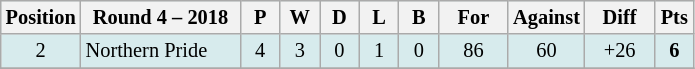<table class="wikitable" style="text-align:center; font-size:85%;">
<tr style="background: #d7ebed;">
<th width="40" abbr="Position">Position</th>
<th width="100">Round 4 – 2018</th>
<th width="20" abbr="Played">P</th>
<th width="20" abbr="Won">W</th>
<th width="20" abbr="Drawn">D</th>
<th width="20" abbr="Lost">L</th>
<th width="20" abbr="Bye">B</th>
<th width="40" abbr="Points for">For</th>
<th width="40" abbr="Points against">Against</th>
<th width="40" abbr="Points difference">Diff</th>
<th width=20 abbr="Points">Pts</th>
</tr>
<tr style="background: #d7ebed;">
<td>2</td>
<td style="text-align:left;"> Northern Pride</td>
<td>4</td>
<td>3</td>
<td>0</td>
<td>1</td>
<td>0</td>
<td>86</td>
<td>60</td>
<td>+26</td>
<td><strong>6</strong></td>
</tr>
<tr>
</tr>
</table>
